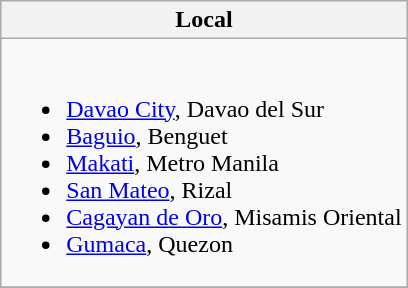<table class="wikitable">
<tr>
<th>Local</th>
</tr>
<tr valign="top">
<td style="vertical-align:top; width:110%;"><br><ul><li><a href='#'>Davao City</a>, Davao del Sur</li><li><a href='#'>Baguio</a>, Benguet</li><li><a href='#'>Makati</a>, Metro Manila</li><li><a href='#'>San Mateo</a>, Rizal</li><li><a href='#'>Cagayan de Oro</a>, Misamis Oriental</li><li><a href='#'>Gumaca</a>, Quezon</li></ul></td>
</tr>
<tr>
</tr>
</table>
